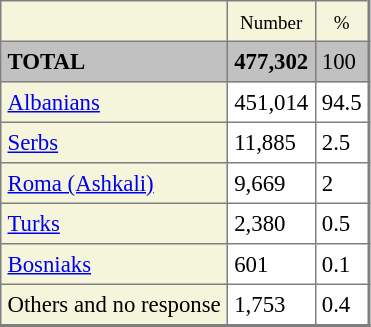<table border=1 cellpadding=4 cellspacing=0 class="toccolours" style="align: left; margin: 0.5em 0 0 0; border-style: solid; border: 1px solid #7f7f7f; border-right-width: 2px; border-bottom-width: 2px; border-collapse: collapse; font-size: 95%;">
<tr>
<td style="background:#F5F5DC;"></td>
<td style="background:#F5F5DC;" align="center"><small>Number</small></td>
<td style="background:#F5F5DC;" align="center"><small>%</small></td>
</tr>
<tr>
<td style="background:#c1c1c1;"><strong>TOTAL</strong></td>
<td style="background:#c1c1c1;"><strong>477,302</strong></td>
<td style="background:#c1c1c1;">100</td>
</tr>
<tr>
<td style="background:#F5F5DC;"><a href='#'>Albanians</a></td>
<td>451,014</td>
<td>94.5</td>
</tr>
<tr>
<td style="background:#F5F5DC;"><a href='#'>Serbs</a></td>
<td>11,885</td>
<td>2.5</td>
</tr>
<tr>
<td style="background:#F5F5DC;"><a href='#'>Roma (Ashkali)</a></td>
<td>9,669</td>
<td>2</td>
</tr>
<tr>
<td style="background:#F5F5DC;"><a href='#'>Turks</a></td>
<td>2,380</td>
<td>0.5</td>
</tr>
<tr>
<td style="background:#F5F5DC;"><a href='#'>Bosniaks</a></td>
<td>601</td>
<td>0.1</td>
</tr>
<tr>
<td style="background:#F5F5DC;">Others and no response</td>
<td>1,753</td>
<td>0.4</td>
</tr>
<tr>
</tr>
</table>
